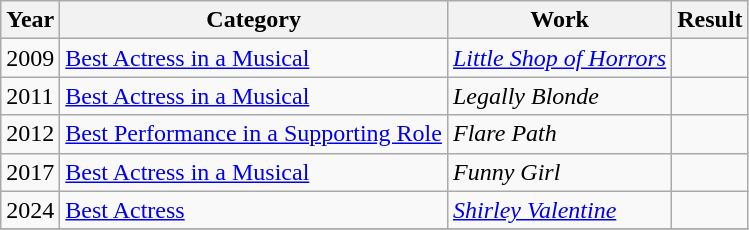<table class="wikitable sortable">
<tr>
<th>Year</th>
<th>Category</th>
<th>Work</th>
<th>Result</th>
</tr>
<tr>
<td>2009</td>
<td><a href='#'>Best Actress in a Musical</a></td>
<td><em><a href='#'>Little Shop of Horrors</a></em></td>
<td></td>
</tr>
<tr>
<td>2011</td>
<td><a href='#'>Best Actress in a Musical</a></td>
<td><em>Legally Blonde</em></td>
<td></td>
</tr>
<tr>
<td>2012</td>
<td><a href='#'>Best Performance in a Supporting Role</a></td>
<td><em>Flare Path</em></td>
<td></td>
</tr>
<tr>
<td>2017</td>
<td><a href='#'>Best Actress in a Musical</a></td>
<td><em>Funny Girl</em></td>
<td></td>
</tr>
<tr>
<td>2024</td>
<td><a href='#'>Best Actress</a></td>
<td><em><a href='#'>Shirley Valentine</a></em></td>
<td></td>
</tr>
<tr>
</tr>
</table>
